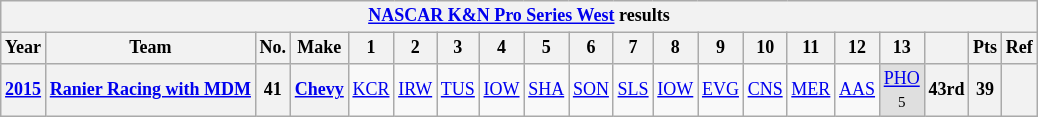<table class="wikitable" style="text-align:center; font-size:75%">
<tr>
<th colspan=23><a href='#'>NASCAR K&N Pro Series West</a> results</th>
</tr>
<tr>
<th>Year</th>
<th>Team</th>
<th>No.</th>
<th>Make</th>
<th>1</th>
<th>2</th>
<th>3</th>
<th>4</th>
<th>5</th>
<th>6</th>
<th>7</th>
<th>8</th>
<th>9</th>
<th>10</th>
<th>11</th>
<th>12</th>
<th>13</th>
<th></th>
<th>Pts</th>
<th>Ref</th>
</tr>
<tr>
<th><a href='#'>2015</a></th>
<th><a href='#'>Ranier Racing with MDM</a></th>
<th>41</th>
<th><a href='#'>Chevy</a></th>
<td><a href='#'>KCR</a></td>
<td><a href='#'>IRW</a></td>
<td><a href='#'>TUS</a></td>
<td><a href='#'>IOW</a></td>
<td><a href='#'>SHA</a></td>
<td><a href='#'>SON</a></td>
<td><a href='#'>SLS</a></td>
<td><a href='#'>IOW</a></td>
<td><a href='#'>EVG</a></td>
<td><a href='#'>CNS</a></td>
<td><a href='#'>MER</a></td>
<td><a href='#'>AAS</a></td>
<td style="background:#DFDFDF;"><a href='#'>PHO</a><br><small>5</small></td>
<th>43rd</th>
<th>39</th>
<th></th>
</tr>
</table>
